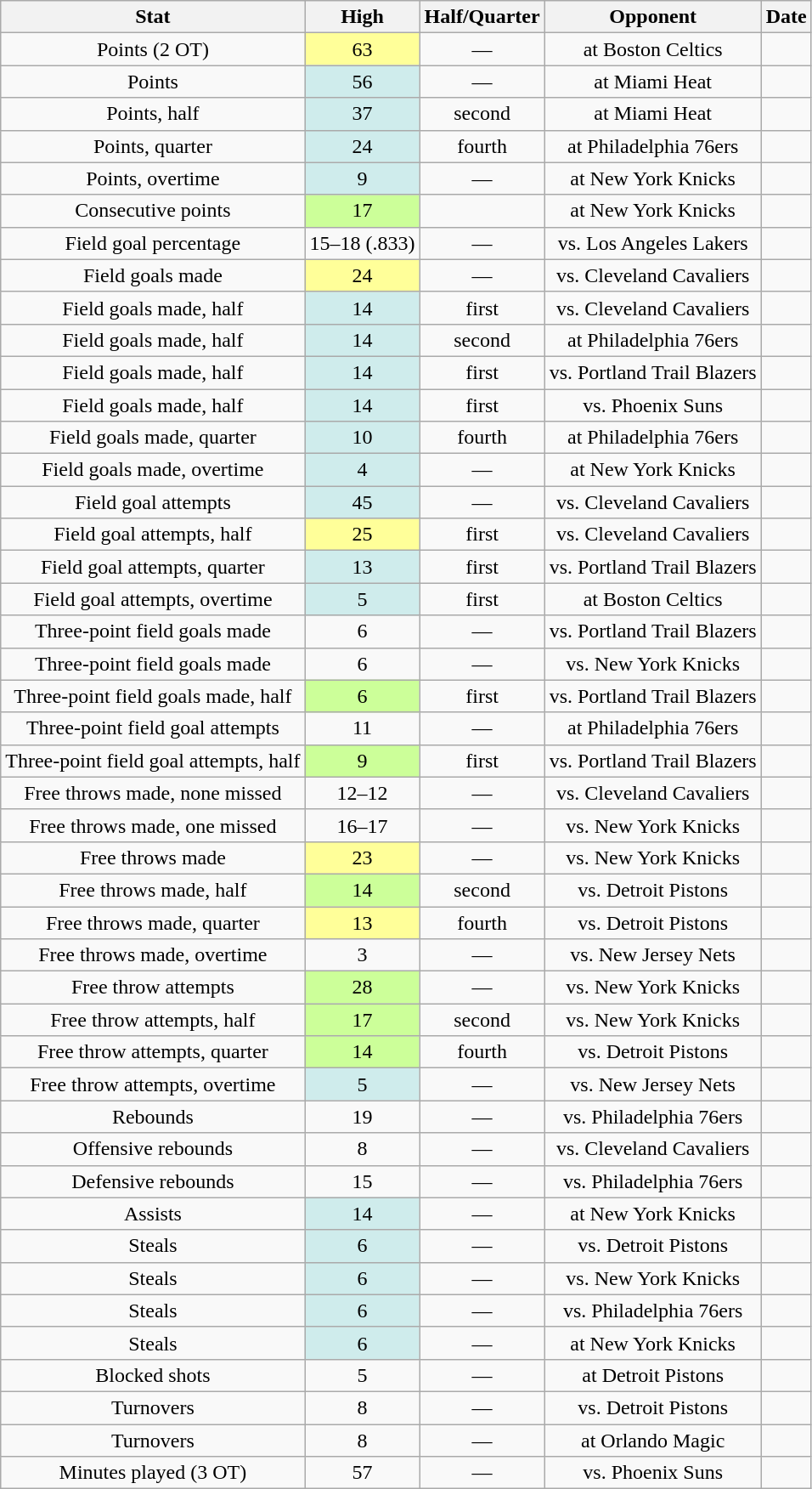<table class="wikitable" style="text-align:center">
<tr>
<th>Stat</th>
<th>High</th>
<th>Half/Quarter</th>
<th>Opponent</th>
<th>Date</th>
</tr>
<tr>
<td>Points (2 OT)</td>
<td style="background:#ff9;">63</td>
<td>—</td>
<td>at Boston Celtics</td>
<td></td>
</tr>
<tr>
<td>Points</td>
<td style="background:#cfecec;">56</td>
<td>—</td>
<td>at Miami Heat</td>
<td></td>
</tr>
<tr>
<td>Points, half</td>
<td style="background:#cfecec;">37</td>
<td>second</td>
<td>at Miami Heat</td>
<td></td>
</tr>
<tr>
<td>Points, quarter</td>
<td style="background:#cfecec;">24</td>
<td>fourth</td>
<td>at Philadelphia 76ers</td>
<td></td>
</tr>
<tr>
<td>Points, overtime</td>
<td style="background:#cfecec;">9</td>
<td>—</td>
<td>at New York Knicks</td>
<td></td>
</tr>
<tr>
<td>Consecutive points</td>
<td style="background:#cf9;">17</td>
<td></td>
<td>at New York Knicks</td>
<td></td>
</tr>
<tr>
<td>Field goal percentage</td>
<td>15–18 (.833)</td>
<td>—</td>
<td>vs. Los Angeles Lakers</td>
<td></td>
</tr>
<tr>
<td>Field goals made</td>
<td style="background:#ff9;">24</td>
<td>—</td>
<td>vs. Cleveland Cavaliers</td>
<td></td>
</tr>
<tr>
<td>Field goals made, half</td>
<td style="background:#cfecec;">14</td>
<td>first</td>
<td>vs. Cleveland Cavaliers</td>
<td></td>
</tr>
<tr>
<td>Field goals made, half</td>
<td style="background:#cfecec;">14</td>
<td>second</td>
<td>at Philadelphia 76ers</td>
<td></td>
</tr>
<tr>
<td>Field goals made, half</td>
<td style="background:#cfecec;">14</td>
<td>first</td>
<td>vs. Portland Trail Blazers</td>
<td></td>
</tr>
<tr>
<td>Field goals made, half</td>
<td style="background:#cfecec;">14</td>
<td>first</td>
<td>vs. Phoenix Suns</td>
<td></td>
</tr>
<tr>
<td>Field goals made, quarter</td>
<td style="background:#cfecec;">10</td>
<td>fourth</td>
<td>at Philadelphia 76ers</td>
<td></td>
</tr>
<tr>
<td>Field goals made, overtime</td>
<td style="background:#cfecec;">4</td>
<td>—</td>
<td>at New York Knicks</td>
<td></td>
</tr>
<tr>
<td>Field goal attempts</td>
<td style="background:#cfecec;">45</td>
<td>—</td>
<td>vs. Cleveland Cavaliers</td>
<td></td>
</tr>
<tr>
<td>Field goal attempts, half</td>
<td style="background:#ff9;">25</td>
<td>first</td>
<td>vs. Cleveland Cavaliers</td>
<td></td>
</tr>
<tr>
<td>Field goal attempts, quarter</td>
<td style="background:#cfecec;">13</td>
<td>first</td>
<td>vs. Portland Trail Blazers</td>
<td></td>
</tr>
<tr>
<td>Field goal attempts, overtime</td>
<td style="background:#cfecec;">5</td>
<td>first</td>
<td>at Boston Celtics</td>
<td></td>
</tr>
<tr>
<td>Three-point field goals made</td>
<td>6</td>
<td>—</td>
<td>vs. Portland Trail Blazers</td>
<td></td>
</tr>
<tr>
<td>Three-point field goals made</td>
<td>6</td>
<td>—</td>
<td>vs. New York Knicks</td>
<td></td>
</tr>
<tr>
<td>Three-point field goals made, half</td>
<td style="background:#cf9;">6</td>
<td>first</td>
<td>vs. Portland Trail Blazers</td>
<td></td>
</tr>
<tr>
<td>Three-point field goal attempts</td>
<td>11</td>
<td>—</td>
<td>at Philadelphia 76ers</td>
<td></td>
</tr>
<tr>
<td>Three-point field goal attempts, half</td>
<td style="background:#cf9;">9</td>
<td>first</td>
<td>vs. Portland Trail Blazers</td>
<td></td>
</tr>
<tr>
<td>Free throws made, none missed</td>
<td>12–12</td>
<td>—</td>
<td>vs. Cleveland Cavaliers</td>
<td></td>
</tr>
<tr>
<td>Free throws made, one missed</td>
<td>16–17</td>
<td>—</td>
<td>vs. New York Knicks</td>
<td></td>
</tr>
<tr>
<td>Free throws made</td>
<td style="background:#ff9;">23</td>
<td>—</td>
<td>vs. New York Knicks</td>
<td></td>
</tr>
<tr>
<td>Free throws made, half</td>
<td style="background:#cf9;">14</td>
<td>second</td>
<td>vs. Detroit Pistons</td>
<td></td>
</tr>
<tr>
<td>Free throws made, quarter</td>
<td style="background:#ff9;">13</td>
<td>fourth</td>
<td>vs. Detroit Pistons</td>
<td></td>
</tr>
<tr>
<td>Free throws made, overtime</td>
<td>3</td>
<td>—</td>
<td>vs. New Jersey Nets</td>
<td></td>
</tr>
<tr>
<td>Free throw attempts</td>
<td style="background:#cf9;">28</td>
<td>—</td>
<td>vs. New York Knicks</td>
<td></td>
</tr>
<tr>
<td>Free throw attempts, half</td>
<td style="background:#cf9;">17</td>
<td>second</td>
<td>vs. New York Knicks</td>
<td></td>
</tr>
<tr>
<td>Free throw attempts, quarter</td>
<td style="background:#cf9;">14</td>
<td>fourth</td>
<td>vs. Detroit Pistons</td>
<td></td>
</tr>
<tr>
<td>Free throw attempts, overtime</td>
<td style="background:#cfecec;">5</td>
<td>—</td>
<td>vs. New Jersey Nets</td>
<td></td>
</tr>
<tr>
<td>Rebounds</td>
<td>19</td>
<td>—</td>
<td>vs. Philadelphia 76ers</td>
<td></td>
</tr>
<tr>
<td>Offensive rebounds</td>
<td>8</td>
<td>—</td>
<td>vs. Cleveland Cavaliers</td>
<td></td>
</tr>
<tr>
<td>Defensive rebounds</td>
<td>15</td>
<td>—</td>
<td>vs. Philadelphia 76ers</td>
<td></td>
</tr>
<tr>
<td>Assists</td>
<td style="background:#cfecec;">14</td>
<td>—</td>
<td>at New York Knicks</td>
<td></td>
</tr>
<tr>
<td>Steals</td>
<td style="background:#cfecec;">6</td>
<td>—</td>
<td>vs. Detroit Pistons</td>
<td></td>
</tr>
<tr>
<td>Steals</td>
<td style="background:#cfecec;">6</td>
<td>—</td>
<td>vs. New York Knicks</td>
<td></td>
</tr>
<tr>
<td>Steals</td>
<td style="background:#cfecec;">6</td>
<td>—</td>
<td>vs. Philadelphia 76ers</td>
<td></td>
</tr>
<tr>
<td>Steals</td>
<td style="background:#cfecec;">6</td>
<td>—</td>
<td>at New York Knicks</td>
<td></td>
</tr>
<tr>
<td>Blocked shots</td>
<td>5</td>
<td>—</td>
<td>at Detroit Pistons</td>
<td></td>
</tr>
<tr>
<td>Turnovers</td>
<td>8</td>
<td>—</td>
<td>vs. Detroit Pistons</td>
<td></td>
</tr>
<tr>
<td>Turnovers</td>
<td>8</td>
<td>—</td>
<td>at Orlando Magic</td>
<td></td>
</tr>
<tr>
<td>Minutes played (3 OT)</td>
<td>57</td>
<td>—</td>
<td>vs. Phoenix Suns</td>
<td></td>
</tr>
</table>
